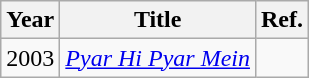<table class="wikitable">
<tr>
<th>Year</th>
<th>Title</th>
<th>Ref.</th>
</tr>
<tr>
<td>2003</td>
<td><em><a href='#'>Pyar Hi Pyar Mein</a></em></td>
<td></td>
</tr>
</table>
